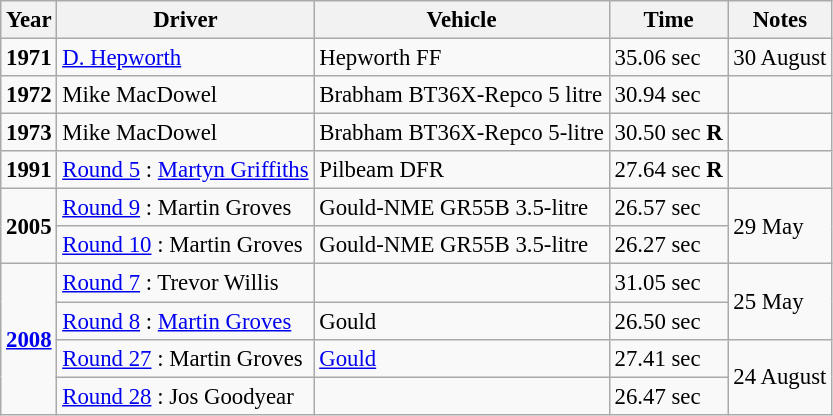<table class="wikitable" style="font-size: 95%;">
<tr>
<th>Year</th>
<th>Driver</th>
<th>Vehicle</th>
<th>Time</th>
<th>Notes</th>
</tr>
<tr>
<td><strong>1971</strong></td>
<td><a href='#'>D. Hepworth</a></td>
<td>Hepworth FF</td>
<td>35.06 sec</td>
<td> 30 August</td>
</tr>
<tr>
<td><strong>1972</strong></td>
<td>Mike MacDowel</td>
<td>Brabham BT36X-Repco 5 litre</td>
<td>30.94 sec</td>
<td></td>
</tr>
<tr>
<td><strong>1973</strong></td>
<td>Mike MacDowel</td>
<td>Brabham BT36X-Repco 5-litre</td>
<td>30.50 sec <strong>R</strong></td>
<td></td>
</tr>
<tr>
<td><strong>1991</strong></td>
<td><a href='#'>Round 5</a> : <a href='#'>Martyn Griffiths</a></td>
<td>Pilbeam DFR</td>
<td>27.64 sec <strong>R</strong></td>
<td></td>
</tr>
<tr>
<td rowspan=2><strong>2005</strong></td>
<td><a href='#'>Round 9</a> : Martin Groves</td>
<td>Gould-NME GR55B 3.5-litre</td>
<td>26.57 sec</td>
<td rowspan=2> 29 May</td>
</tr>
<tr>
<td><a href='#'>Round 10</a> : Martin Groves</td>
<td>Gould-NME GR55B 3.5-litre</td>
<td>26.27 sec</td>
</tr>
<tr>
<td rowspan=4><strong><a href='#'>2008</a></strong></td>
<td><a href='#'>Round 7</a> : Trevor Willis</td>
<td></td>
<td>31.05 sec</td>
<td rowspan=2>25 May</td>
</tr>
<tr>
<td><a href='#'>Round 8</a> : <a href='#'>Martin Groves</a></td>
<td>Gould</td>
<td>26.50 sec</td>
</tr>
<tr>
<td><a href='#'>Round 27</a> : Martin Groves</td>
<td><a href='#'>Gould</a></td>
<td>27.41 sec</td>
<td rowspan=2>24 August</td>
</tr>
<tr>
<td><a href='#'>Round 28</a> : Jos Goodyear</td>
<td></td>
<td>26.47 sec</td>
</tr>
</table>
